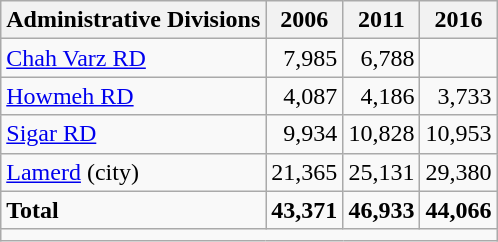<table class="wikitable">
<tr>
<th>Administrative Divisions</th>
<th>2006</th>
<th>2011</th>
<th>2016</th>
</tr>
<tr>
<td><a href='#'>Chah Varz RD</a></td>
<td style="text-align: right;">7,985</td>
<td style="text-align: right;">6,788</td>
<td style="text-align: right;"></td>
</tr>
<tr>
<td><a href='#'>Howmeh RD</a></td>
<td style="text-align: right;">4,087</td>
<td style="text-align: right;">4,186</td>
<td style="text-align: right;">3,733</td>
</tr>
<tr>
<td><a href='#'>Sigar RD</a></td>
<td style="text-align: right;">9,934</td>
<td style="text-align: right;">10,828</td>
<td style="text-align: right;">10,953</td>
</tr>
<tr>
<td><a href='#'>Lamerd</a> (city)</td>
<td style="text-align: right;">21,365</td>
<td style="text-align: right;">25,131</td>
<td style="text-align: right;">29,380</td>
</tr>
<tr>
<td><strong>Total</strong></td>
<td style="text-align: right;"><strong>43,371</strong></td>
<td style="text-align: right;"><strong>46,933</strong></td>
<td style="text-align: right;"><strong>44,066</strong></td>
</tr>
<tr>
<td colspan=4></td>
</tr>
</table>
